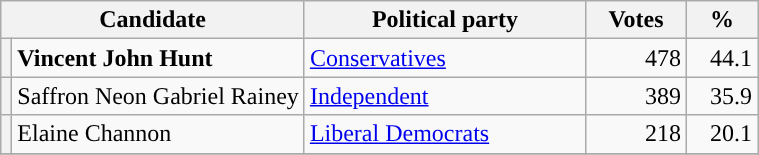<table class="wikitable">
<tr>
<th valign=top colspan="2" style="width: 180px">Candidate</th>
<th valign=top style="width: 180px">Political party</th>
<th valign=top style="width: 60px">Votes</th>
<th valign=top style="width: 40px">%</th>
</tr>
<tr>
<th style="background-color: "></th>
<td><strong>Vincent John Hunt</strong></td>
<td><a href='#'>Conservatives</a></td>
<td align="right">478</td>
<td align="right">44.1</td>
</tr>
<tr>
<th style="background-color: "></th>
<td>Saffron Neon Gabriel Rainey</td>
<td><a href='#'>Independent</a></td>
<td align="right">389</td>
<td align="right">35.9</td>
</tr>
<tr>
<th style="background-color: "></th>
<td>Elaine Channon</td>
<td><a href='#'>Liberal Democrats</a></td>
<td align="right">218</td>
<td align="right">20.1</td>
</tr>
<tr>
</tr>
</table>
